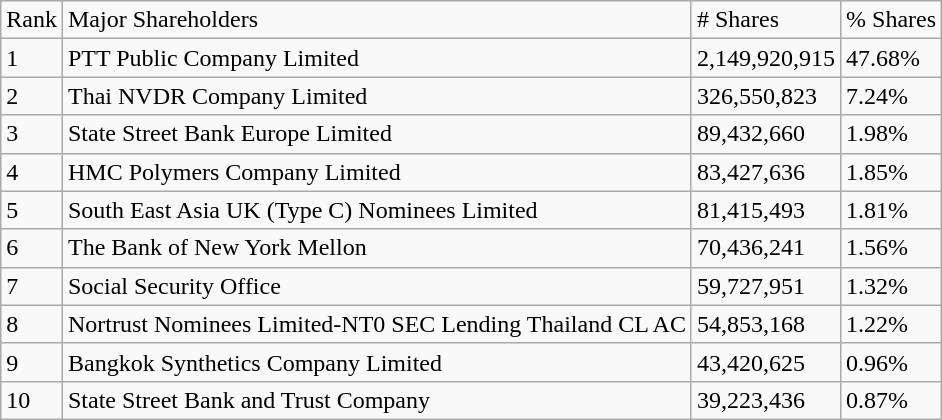<table class="wikitable">
<tr>
<td>Rank</td>
<td>Major Shareholders</td>
<td># Shares</td>
<td>% Shares</td>
</tr>
<tr>
<td>1</td>
<td>PTT Public Company Limited</td>
<td>2,149,920,915</td>
<td>47.68%</td>
</tr>
<tr>
<td>2</td>
<td>Thai NVDR Company Limited</td>
<td>326,550,823</td>
<td>7.24%</td>
</tr>
<tr>
<td>3</td>
<td>State Street Bank Europe Limited</td>
<td>89,432,660</td>
<td>1.98%</td>
</tr>
<tr>
<td>4</td>
<td>HMC Polymers Company Limited</td>
<td>83,427,636</td>
<td>1.85%</td>
</tr>
<tr>
<td>5</td>
<td>South East Asia UK (Type C) Nominees Limited</td>
<td>81,415,493</td>
<td>1.81%</td>
</tr>
<tr>
<td>6</td>
<td>The Bank of New York Mellon</td>
<td>70,436,241</td>
<td>1.56%</td>
</tr>
<tr>
<td>7</td>
<td>Social Security Office</td>
<td>59,727,951</td>
<td>1.32%</td>
</tr>
<tr>
<td>8</td>
<td>Nortrust Nominees Limited-NT0 SEC Lending Thailand CL AC</td>
<td>54,853,168</td>
<td>1.22%</td>
</tr>
<tr>
<td>9</td>
<td>Bangkok Synthetics Company Limited</td>
<td>43,420,625</td>
<td>0.96%</td>
</tr>
<tr>
<td>10</td>
<td>State Street Bank and Trust Company</td>
<td>39,223,436</td>
<td>0.87%</td>
</tr>
</table>
